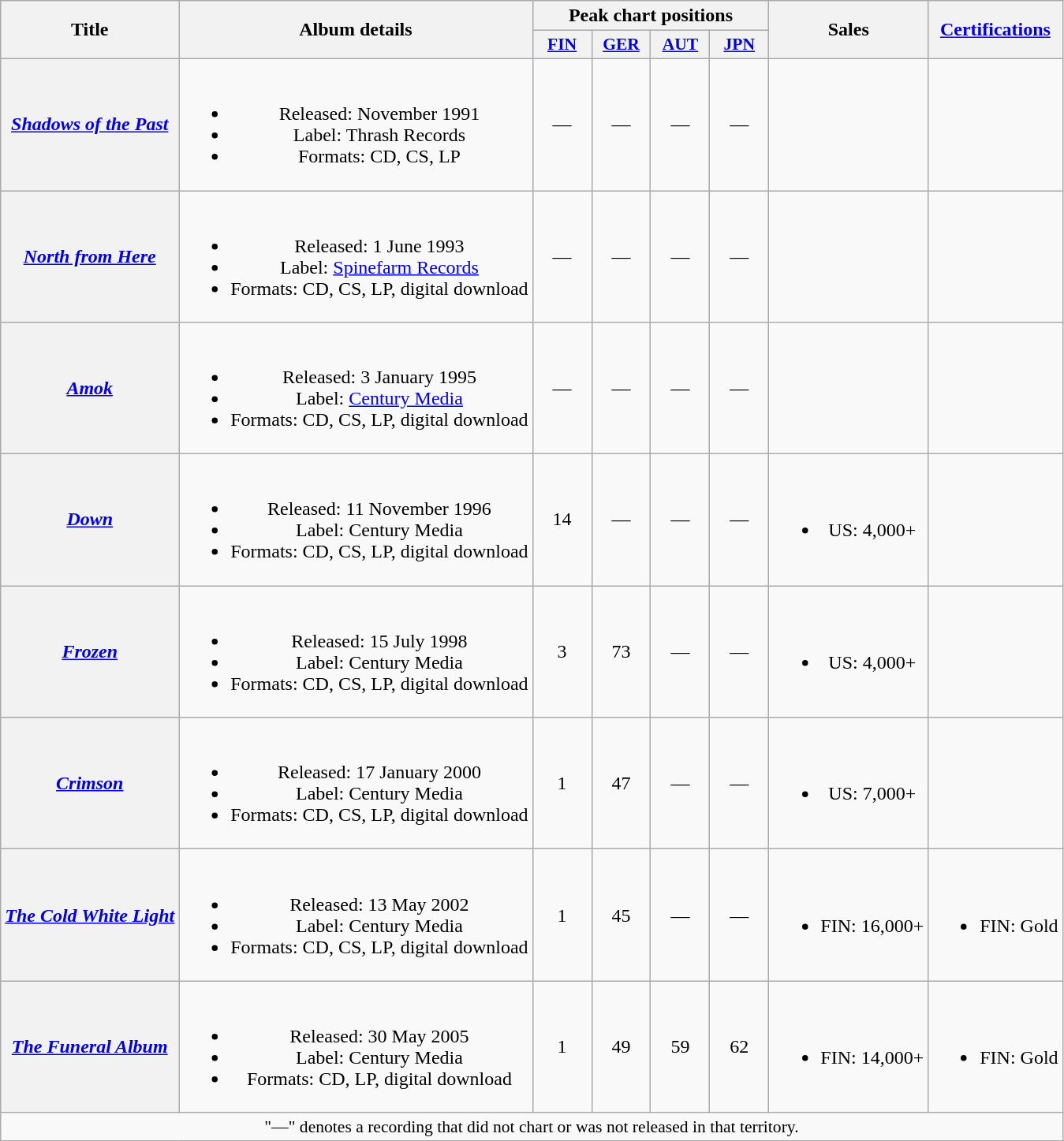<table class="wikitable plainrowheaders" style="text-align:center;">
<tr>
<th scope="col" rowspan="2">Title</th>
<th scope="col" rowspan="2">Album details</th>
<th scope="col" colspan="4">Peak chart positions</th>
<th scope="col" rowspan="2">Sales</th>
<th scope="col" rowspan="2"><a href='#'>Certifications</a></th>
</tr>
<tr>
<th scope="col" style="width:3em;font-size:90%;"><a href='#'>FIN</a><br></th>
<th scope="col" style="width:3em;font-size:90%;"><a href='#'>GER</a><br></th>
<th scope="col" style="width:3em;font-size:90%;"><a href='#'>AUT</a><br></th>
<th scope="col" style="width:3em;font-size:90%;"><a href='#'>JPN</a><br></th>
</tr>
<tr>
<th scope="row"><em><a href='#'>Shadows of the Past</a></em></th>
<td><br><ul><li>Released: November 1991</li><li>Label: Thrash Records</li><li>Formats: CD, CS, LP</li></ul></td>
<td>—</td>
<td>—</td>
<td>—</td>
<td>—</td>
<td></td>
<td></td>
</tr>
<tr>
<th scope="row"><em><a href='#'>North from Here</a></em></th>
<td><br><ul><li>Released: 1 June 1993</li><li>Label: <a href='#'>Spinefarm Records</a></li><li>Formats: CD, CS, LP, digital download</li></ul></td>
<td>—</td>
<td>—</td>
<td>—</td>
<td>—</td>
<td></td>
<td></td>
</tr>
<tr>
<th scope="row"><em><a href='#'>Amok</a></em></th>
<td><br><ul><li>Released: 3 January 1995</li><li>Label: <a href='#'>Century Media</a></li><li>Formats: CD, CS, LP, digital download</li></ul></td>
<td>—</td>
<td>—</td>
<td>—</td>
<td>—</td>
<td></td>
<td></td>
</tr>
<tr>
<th scope="row"><em><a href='#'>Down</a></em></th>
<td><br><ul><li>Released: 11 November 1996</li><li>Label: Century Media</li><li>Formats: CD, CS, LP, digital download</li></ul></td>
<td>14</td>
<td>—</td>
<td>—</td>
<td>—</td>
<td><br><ul><li>US: 4,000+</li></ul></td>
<td></td>
</tr>
<tr>
<th scope="row"><em><a href='#'>Frozen</a></em></th>
<td><br><ul><li>Released: 15 July 1998</li><li>Label: Century Media</li><li>Formats: CD, CS, LP, digital download</li></ul></td>
<td>3</td>
<td>73</td>
<td>—</td>
<td>—</td>
<td><br><ul><li>US: 4,000+</li></ul></td>
<td></td>
</tr>
<tr>
<th scope="row"><em><a href='#'>Crimson</a></em></th>
<td><br><ul><li>Released: 17 January 2000</li><li>Label: Century Media</li><li>Formats: CD, CS, LP, digital download</li></ul></td>
<td>1</td>
<td>47</td>
<td>—</td>
<td>—</td>
<td><br><ul><li>US: 7,000+</li></ul></td>
<td></td>
</tr>
<tr>
<th scope="row"><em><a href='#'>The Cold White Light</a></em></th>
<td><br><ul><li>Released: 13 May 2002</li><li>Label: Century Media</li><li>Formats: CD, CS, LP, digital download</li></ul></td>
<td>1</td>
<td>45</td>
<td>—</td>
<td>—</td>
<td><br><ul><li>FIN: 16,000+</li></ul></td>
<td><br><ul><li>FIN: Gold</li></ul></td>
</tr>
<tr>
<th scope="row"><em><a href='#'>The Funeral Album</a></em></th>
<td><br><ul><li>Released: 30 May 2005</li><li>Label: Century Media</li><li>Formats: CD, LP, digital download</li></ul></td>
<td>1</td>
<td>49</td>
<td>59</td>
<td>62</td>
<td><br><ul><li>FIN: 14,000+</li></ul></td>
<td><br><ul><li>FIN: Gold</li></ul></td>
</tr>
<tr>
<td colspan="15" style="font-size:90%">"—" denotes a recording that did not chart or was not released in that territory.</td>
</tr>
</table>
